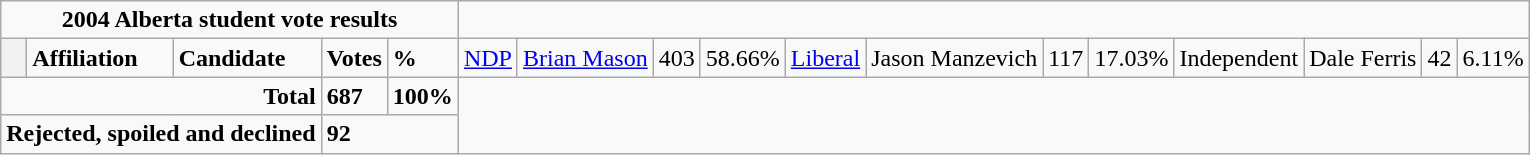<table class="wikitable">
<tr>
<td colspan="5" align="center"><strong>2004 Alberta student vote results</strong></td>
</tr>
<tr>
<th style="width: 10px;"></th>
<td><strong>Affiliation</strong></td>
<td><strong>Candidate</strong></td>
<td><strong>Votes</strong></td>
<td><strong>%</strong><br></td>
<td><a href='#'>NDP</a></td>
<td><a href='#'>Brian Mason</a></td>
<td>403</td>
<td>58.66%<br></td>
<td><a href='#'>Liberal</a></td>
<td>Jason Manzevich</td>
<td>117</td>
<td>17.03%<br>
</td>
<td>Independent</td>
<td>Dale Ferris</td>
<td>42</td>
<td>6.11%<br></td>
</tr>
<tr>
<td colspan="3" align="right"><strong>Total</strong></td>
<td><strong>687</strong></td>
<td><strong>100%</strong></td>
</tr>
<tr>
<td colspan="3" align="right"><strong>Rejected, spoiled and declined</strong></td>
<td colspan="2"><strong>92</strong></td>
</tr>
</table>
